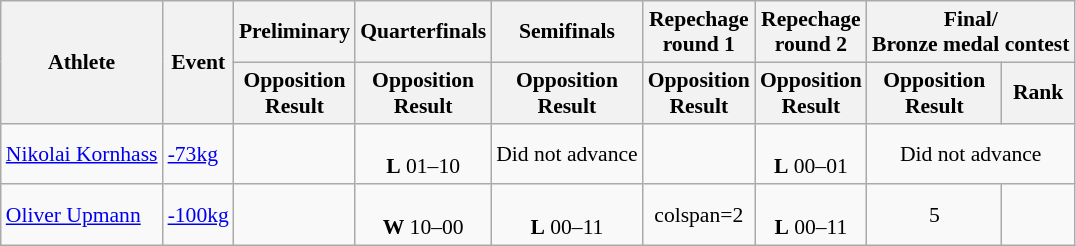<table class= wikitable style="font-size:90%">
<tr>
<th rowspan="2">Athlete</th>
<th rowspan="2">Event</th>
<th>Preliminary</th>
<th>Quarterfinals</th>
<th>Semifinals</th>
<th>Repechage <br>round 1</th>
<th>Repechage <br>round 2</th>
<th colspan=2>Final/<br>Bronze medal contest</th>
</tr>
<tr>
<th>Opposition<br>Result</th>
<th>Opposition<br>Result</th>
<th>Opposition<br>Result</th>
<th>Opposition<br>Result</th>
<th>Opposition<br>Result</th>
<th>Opposition<br>Result</th>
<th>Rank</th>
</tr>
<tr align=center>
<td align=left><a href='#'>Nikolai Kornhass</a></td>
<td align=left><a href='#'>-73kg</a></td>
<td></td>
<td><br><strong>L</strong> 01–10</td>
<td>Did not advance</td>
<td></td>
<td><br><strong>L</strong> 00–01</td>
<td colspan=2>Did not advance</td>
</tr>
<tr align=center>
<td align=left><a href='#'>Oliver Upmann</a></td>
<td align=left><a href='#'>-100kg</a></td>
<td></td>
<td><br><strong>W</strong> 10–00</td>
<td><br><strong>L</strong> 00–11</td>
<td>colspan=2</td>
<td><br><strong>L</strong> 00–11</td>
<td>5</td>
</tr>
</table>
